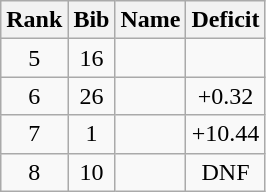<table class="wikitable" style="text-align:center;">
<tr>
<th>Rank</th>
<th>Bib</th>
<th>Name</th>
<th>Deficit</th>
</tr>
<tr>
<td>5</td>
<td>16</td>
<td align=left></td>
<td></td>
</tr>
<tr>
<td>6</td>
<td>26</td>
<td align=left></td>
<td>+0.32</td>
</tr>
<tr>
<td>7</td>
<td>1</td>
<td align=left></td>
<td>+10.44</td>
</tr>
<tr>
<td>8</td>
<td>10</td>
<td align=left></td>
<td>DNF</td>
</tr>
</table>
